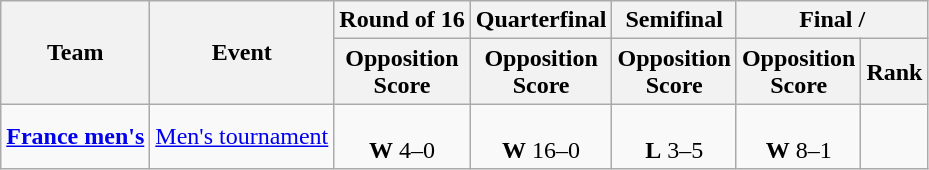<table class=wikitable style=text-align:center>
<tr>
<th rowspan=2>Team</th>
<th rowspan=2>Event</th>
<th>Round of 16</th>
<th>Quarterfinal</th>
<th>Semifinal</th>
<th colspan=2>Final / </th>
</tr>
<tr>
<th>Opposition<br>Score</th>
<th>Opposition<br>Score</th>
<th>Opposition<br>Score</th>
<th>Opposition<br>Score</th>
<th>Rank</th>
</tr>
<tr>
<td align=left><strong><a href='#'>France men's</a></strong></td>
<td align=left><a href='#'>Men's tournament</a></td>
<td><br><strong>W</strong> 4–0</td>
<td><br><strong>W</strong> 16–0</td>
<td><br><strong>L</strong> 3–5</td>
<td><br><strong>W</strong> 8–1</td>
<td></td>
</tr>
</table>
